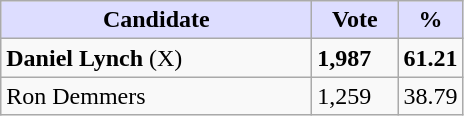<table class="wikitable">
<tr>
<th style="background:#ddf; width:200px;">Candidate</th>
<th style="background:#ddf; width:50px;">Vote</th>
<th style="background:#ddf; width:30px;">%</th>
</tr>
<tr>
<td><strong>Daniel Lynch</strong> (X)</td>
<td><strong>1,987</strong></td>
<td><strong>61.21</strong></td>
</tr>
<tr>
<td>Ron Demmers</td>
<td>1,259</td>
<td>38.79</td>
</tr>
</table>
